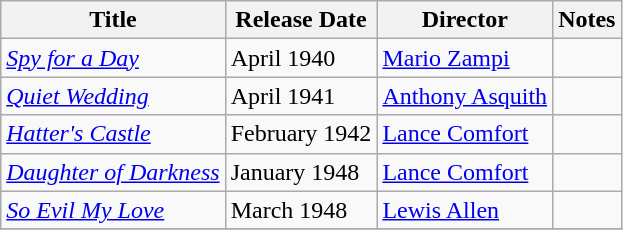<table class="wikitable sortable">
<tr>
<th>Title</th>
<th>Release Date</th>
<th>Director</th>
<th>Notes</th>
</tr>
<tr>
<td><em><a href='#'>Spy for a Day</a></em></td>
<td>April 1940</td>
<td><a href='#'>Mario Zampi</a></td>
<td></td>
</tr>
<tr>
<td><em><a href='#'>Quiet Wedding</a></em></td>
<td>April 1941</td>
<td><a href='#'>Anthony Asquith</a></td>
<td></td>
</tr>
<tr>
<td><em><a href='#'>Hatter's Castle</a></em></td>
<td>February 1942</td>
<td><a href='#'>Lance Comfort</a></td>
<td></td>
</tr>
<tr>
<td><em><a href='#'>Daughter of Darkness</a></em></td>
<td>January 1948</td>
<td><a href='#'>Lance Comfort</a></td>
<td></td>
</tr>
<tr>
<td><em><a href='#'>So Evil My Love</a></em></td>
<td>March 1948</td>
<td><a href='#'>Lewis Allen</a></td>
<td></td>
</tr>
<tr>
</tr>
</table>
